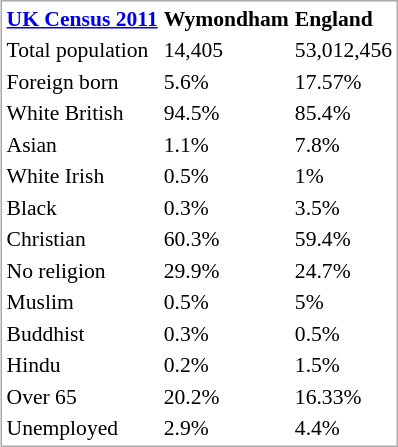<table style="float: right; margin-left: 1em; margin-right: 0; font-size: 90%; border: 1px solid #aaa;">
<tr>
<td><strong><a href='#'>UK Census 2011</a></strong></td>
<td><strong>Wymondham</strong></td>
<td><strong>England</strong></td>
</tr>
<tr>
<td>Total population</td>
<td>14,405</td>
<td>53,012,456</td>
</tr>
<tr>
<td>Foreign born</td>
<td>5.6%</td>
<td>17.57%</td>
</tr>
<tr>
<td>White British</td>
<td>94.5%</td>
<td>85.4%</td>
</tr>
<tr>
<td>Asian</td>
<td>1.1%</td>
<td>7.8%</td>
</tr>
<tr>
<td>White Irish</td>
<td>0.5%</td>
<td>1%</td>
</tr>
<tr>
<td>Black</td>
<td>0.3%</td>
<td>3.5%</td>
</tr>
<tr>
<td>Christian</td>
<td>60.3%</td>
<td>59.4%</td>
</tr>
<tr>
<td>No religion</td>
<td>29.9%</td>
<td>24.7%</td>
</tr>
<tr>
<td>Muslim</td>
<td>0.5%</td>
<td>5%</td>
</tr>
<tr>
<td>Buddhist</td>
<td>0.3%</td>
<td>0.5%</td>
</tr>
<tr>
<td>Hindu</td>
<td>0.2%</td>
<td>1.5%</td>
</tr>
<tr>
<td>Over 65</td>
<td>20.2%</td>
<td>16.33%</td>
</tr>
<tr>
<td>Unemployed</td>
<td>2.9%</td>
<td>4.4%</td>
</tr>
</table>
